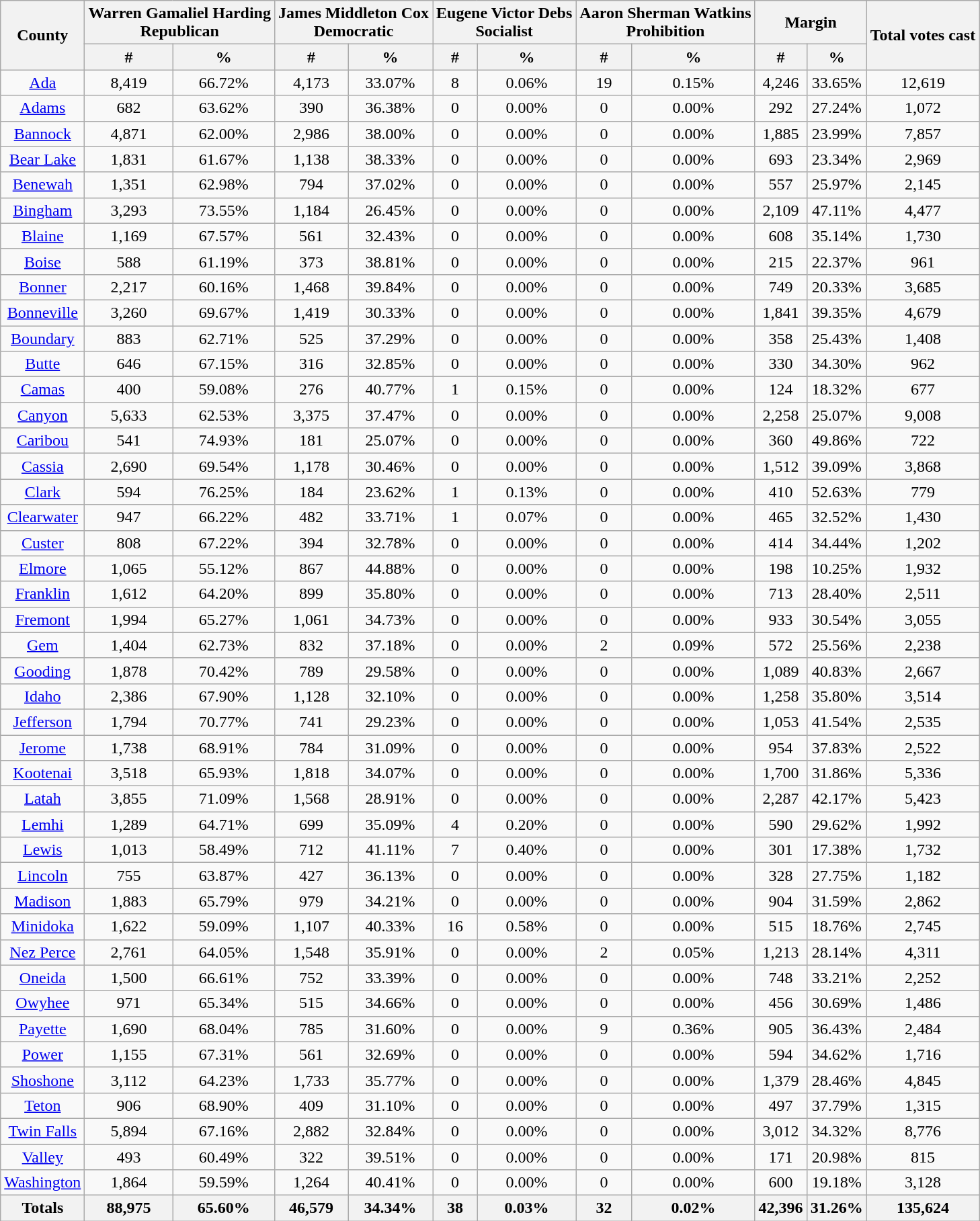<table class="wikitable sortable" style="text-align:center">
<tr>
<th style="text-align:center;" rowspan="2">County</th>
<th style="text-align:center;" colspan="2">Warren Gamaliel Harding<br>Republican</th>
<th style="text-align:center;" colspan="2">James Middleton Cox<br>Democratic</th>
<th style="text-align:center;" colspan="2">Eugene Victor Debs<br>Socialist</th>
<th style="text-align:center;" colspan="2">Aaron Sherman Watkins<br>Prohibition</th>
<th style="text-align:center;" colspan="2">Margin</th>
<th style="text-align:center;" rowspan="2">Total votes cast</th>
</tr>
<tr>
<th style="text-align:center;" data-sort-type="number">#</th>
<th style="text-align:center;" data-sort-type="number">%</th>
<th style="text-align:center;" data-sort-type="number">#</th>
<th style="text-align:center;" data-sort-type="number">%</th>
<th style="text-align:center;" data-sort-type="number">#</th>
<th style="text-align:center;" data-sort-type="number">%</th>
<th style="text-align:center;" data-sort-type="number">#</th>
<th style="text-align:center;" data-sort-type="number">%</th>
<th style="text-align:center;" data-sort-type="number">#</th>
<th style="text-align:center;" data-sort-type="number">%</th>
</tr>
<tr style="text-align:center;">
<td><a href='#'>Ada</a></td>
<td>8,419</td>
<td>66.72%</td>
<td>4,173</td>
<td>33.07%</td>
<td>8</td>
<td>0.06%</td>
<td>19</td>
<td>0.15%</td>
<td>4,246</td>
<td>33.65%</td>
<td>12,619</td>
</tr>
<tr style="text-align:center;">
<td><a href='#'>Adams</a></td>
<td>682</td>
<td>63.62%</td>
<td>390</td>
<td>36.38%</td>
<td>0</td>
<td>0.00%</td>
<td>0</td>
<td>0.00%</td>
<td>292</td>
<td>27.24%</td>
<td>1,072</td>
</tr>
<tr style="text-align:center;">
<td><a href='#'>Bannock</a></td>
<td>4,871</td>
<td>62.00%</td>
<td>2,986</td>
<td>38.00%</td>
<td>0</td>
<td>0.00%</td>
<td>0</td>
<td>0.00%</td>
<td>1,885</td>
<td>23.99%</td>
<td>7,857</td>
</tr>
<tr style="text-align:center;">
<td><a href='#'>Bear Lake</a></td>
<td>1,831</td>
<td>61.67%</td>
<td>1,138</td>
<td>38.33%</td>
<td>0</td>
<td>0.00%</td>
<td>0</td>
<td>0.00%</td>
<td>693</td>
<td>23.34%</td>
<td>2,969</td>
</tr>
<tr style="text-align:center;">
<td><a href='#'>Benewah</a></td>
<td>1,351</td>
<td>62.98%</td>
<td>794</td>
<td>37.02%</td>
<td>0</td>
<td>0.00%</td>
<td>0</td>
<td>0.00%</td>
<td>557</td>
<td>25.97%</td>
<td>2,145</td>
</tr>
<tr style="text-align:center;">
<td><a href='#'>Bingham</a></td>
<td>3,293</td>
<td>73.55%</td>
<td>1,184</td>
<td>26.45%</td>
<td>0</td>
<td>0.00%</td>
<td>0</td>
<td>0.00%</td>
<td>2,109</td>
<td>47.11%</td>
<td>4,477</td>
</tr>
<tr style="text-align:center;">
<td><a href='#'>Blaine</a></td>
<td>1,169</td>
<td>67.57%</td>
<td>561</td>
<td>32.43%</td>
<td>0</td>
<td>0.00%</td>
<td>0</td>
<td>0.00%</td>
<td>608</td>
<td>35.14%</td>
<td>1,730</td>
</tr>
<tr style="text-align:center;">
<td><a href='#'>Boise</a></td>
<td>588</td>
<td>61.19%</td>
<td>373</td>
<td>38.81%</td>
<td>0</td>
<td>0.00%</td>
<td>0</td>
<td>0.00%</td>
<td>215</td>
<td>22.37%</td>
<td>961</td>
</tr>
<tr style="text-align:center;">
<td><a href='#'>Bonner</a></td>
<td>2,217</td>
<td>60.16%</td>
<td>1,468</td>
<td>39.84%</td>
<td>0</td>
<td>0.00%</td>
<td>0</td>
<td>0.00%</td>
<td>749</td>
<td>20.33%</td>
<td>3,685</td>
</tr>
<tr style="text-align:center;">
<td><a href='#'>Bonneville</a></td>
<td>3,260</td>
<td>69.67%</td>
<td>1,419</td>
<td>30.33%</td>
<td>0</td>
<td>0.00%</td>
<td>0</td>
<td>0.00%</td>
<td>1,841</td>
<td>39.35%</td>
<td>4,679</td>
</tr>
<tr style="text-align:center;">
<td><a href='#'>Boundary</a></td>
<td>883</td>
<td>62.71%</td>
<td>525</td>
<td>37.29%</td>
<td>0</td>
<td>0.00%</td>
<td>0</td>
<td>0.00%</td>
<td>358</td>
<td>25.43%</td>
<td>1,408</td>
</tr>
<tr style="text-align:center;">
<td><a href='#'>Butte</a></td>
<td>646</td>
<td>67.15%</td>
<td>316</td>
<td>32.85%</td>
<td>0</td>
<td>0.00%</td>
<td>0</td>
<td>0.00%</td>
<td>330</td>
<td>34.30%</td>
<td>962</td>
</tr>
<tr style="text-align:center;">
<td><a href='#'>Camas</a></td>
<td>400</td>
<td>59.08%</td>
<td>276</td>
<td>40.77%</td>
<td>1</td>
<td>0.15%</td>
<td>0</td>
<td>0.00%</td>
<td>124</td>
<td>18.32%</td>
<td>677</td>
</tr>
<tr style="text-align:center;">
<td><a href='#'>Canyon</a></td>
<td>5,633</td>
<td>62.53%</td>
<td>3,375</td>
<td>37.47%</td>
<td>0</td>
<td>0.00%</td>
<td>0</td>
<td>0.00%</td>
<td>2,258</td>
<td>25.07%</td>
<td>9,008</td>
</tr>
<tr style="text-align:center;">
<td><a href='#'>Caribou</a></td>
<td>541</td>
<td>74.93%</td>
<td>181</td>
<td>25.07%</td>
<td>0</td>
<td>0.00%</td>
<td>0</td>
<td>0.00%</td>
<td>360</td>
<td>49.86%</td>
<td>722</td>
</tr>
<tr style="text-align:center;">
<td><a href='#'>Cassia</a></td>
<td>2,690</td>
<td>69.54%</td>
<td>1,178</td>
<td>30.46%</td>
<td>0</td>
<td>0.00%</td>
<td>0</td>
<td>0.00%</td>
<td>1,512</td>
<td>39.09%</td>
<td>3,868</td>
</tr>
<tr style="text-align:center;">
<td><a href='#'>Clark</a></td>
<td>594</td>
<td>76.25%</td>
<td>184</td>
<td>23.62%</td>
<td>1</td>
<td>0.13%</td>
<td>0</td>
<td>0.00%</td>
<td>410</td>
<td>52.63%</td>
<td>779</td>
</tr>
<tr style="text-align:center;">
<td><a href='#'>Clearwater</a></td>
<td>947</td>
<td>66.22%</td>
<td>482</td>
<td>33.71%</td>
<td>1</td>
<td>0.07%</td>
<td>0</td>
<td>0.00%</td>
<td>465</td>
<td>32.52%</td>
<td>1,430</td>
</tr>
<tr style="text-align:center;">
<td><a href='#'>Custer</a></td>
<td>808</td>
<td>67.22%</td>
<td>394</td>
<td>32.78%</td>
<td>0</td>
<td>0.00%</td>
<td>0</td>
<td>0.00%</td>
<td>414</td>
<td>34.44%</td>
<td>1,202</td>
</tr>
<tr style="text-align:center;">
<td><a href='#'>Elmore</a></td>
<td>1,065</td>
<td>55.12%</td>
<td>867</td>
<td>44.88%</td>
<td>0</td>
<td>0.00%</td>
<td>0</td>
<td>0.00%</td>
<td>198</td>
<td>10.25%</td>
<td>1,932</td>
</tr>
<tr style="text-align:center;">
<td><a href='#'>Franklin</a></td>
<td>1,612</td>
<td>64.20%</td>
<td>899</td>
<td>35.80%</td>
<td>0</td>
<td>0.00%</td>
<td>0</td>
<td>0.00%</td>
<td>713</td>
<td>28.40%</td>
<td>2,511</td>
</tr>
<tr style="text-align:center;">
<td><a href='#'>Fremont</a></td>
<td>1,994</td>
<td>65.27%</td>
<td>1,061</td>
<td>34.73%</td>
<td>0</td>
<td>0.00%</td>
<td>0</td>
<td>0.00%</td>
<td>933</td>
<td>30.54%</td>
<td>3,055</td>
</tr>
<tr style="text-align:center;">
<td><a href='#'>Gem</a></td>
<td>1,404</td>
<td>62.73%</td>
<td>832</td>
<td>37.18%</td>
<td>0</td>
<td>0.00%</td>
<td>2</td>
<td>0.09%</td>
<td>572</td>
<td>25.56%</td>
<td>2,238</td>
</tr>
<tr style="text-align:center;">
<td><a href='#'>Gooding</a></td>
<td>1,878</td>
<td>70.42%</td>
<td>789</td>
<td>29.58%</td>
<td>0</td>
<td>0.00%</td>
<td>0</td>
<td>0.00%</td>
<td>1,089</td>
<td>40.83%</td>
<td>2,667</td>
</tr>
<tr style="text-align:center;">
<td><a href='#'>Idaho</a></td>
<td>2,386</td>
<td>67.90%</td>
<td>1,128</td>
<td>32.10%</td>
<td>0</td>
<td>0.00%</td>
<td>0</td>
<td>0.00%</td>
<td>1,258</td>
<td>35.80%</td>
<td>3,514</td>
</tr>
<tr style="text-align:center;">
<td><a href='#'>Jefferson</a></td>
<td>1,794</td>
<td>70.77%</td>
<td>741</td>
<td>29.23%</td>
<td>0</td>
<td>0.00%</td>
<td>0</td>
<td>0.00%</td>
<td>1,053</td>
<td>41.54%</td>
<td>2,535</td>
</tr>
<tr style="text-align:center;">
<td><a href='#'>Jerome</a></td>
<td>1,738</td>
<td>68.91%</td>
<td>784</td>
<td>31.09%</td>
<td>0</td>
<td>0.00%</td>
<td>0</td>
<td>0.00%</td>
<td>954</td>
<td>37.83%</td>
<td>2,522</td>
</tr>
<tr style="text-align:center;">
<td><a href='#'>Kootenai</a></td>
<td>3,518</td>
<td>65.93%</td>
<td>1,818</td>
<td>34.07%</td>
<td>0</td>
<td>0.00%</td>
<td>0</td>
<td>0.00%</td>
<td>1,700</td>
<td>31.86%</td>
<td>5,336</td>
</tr>
<tr style="text-align:center;">
<td><a href='#'>Latah</a></td>
<td>3,855</td>
<td>71.09%</td>
<td>1,568</td>
<td>28.91%</td>
<td>0</td>
<td>0.00%</td>
<td>0</td>
<td>0.00%</td>
<td>2,287</td>
<td>42.17%</td>
<td>5,423</td>
</tr>
<tr style="text-align:center;">
<td><a href='#'>Lemhi</a></td>
<td>1,289</td>
<td>64.71%</td>
<td>699</td>
<td>35.09%</td>
<td>4</td>
<td>0.20%</td>
<td>0</td>
<td>0.00%</td>
<td>590</td>
<td>29.62%</td>
<td>1,992</td>
</tr>
<tr style="text-align:center;">
<td><a href='#'>Lewis</a></td>
<td>1,013</td>
<td>58.49%</td>
<td>712</td>
<td>41.11%</td>
<td>7</td>
<td>0.40%</td>
<td>0</td>
<td>0.00%</td>
<td>301</td>
<td>17.38%</td>
<td>1,732</td>
</tr>
<tr style="text-align:center;">
<td><a href='#'>Lincoln</a></td>
<td>755</td>
<td>63.87%</td>
<td>427</td>
<td>36.13%</td>
<td>0</td>
<td>0.00%</td>
<td>0</td>
<td>0.00%</td>
<td>328</td>
<td>27.75%</td>
<td>1,182</td>
</tr>
<tr style="text-align:center;">
<td><a href='#'>Madison</a></td>
<td>1,883</td>
<td>65.79%</td>
<td>979</td>
<td>34.21%</td>
<td>0</td>
<td>0.00%</td>
<td>0</td>
<td>0.00%</td>
<td>904</td>
<td>31.59%</td>
<td>2,862</td>
</tr>
<tr style="text-align:center;">
<td><a href='#'>Minidoka</a></td>
<td>1,622</td>
<td>59.09%</td>
<td>1,107</td>
<td>40.33%</td>
<td>16</td>
<td>0.58%</td>
<td>0</td>
<td>0.00%</td>
<td>515</td>
<td>18.76%</td>
<td>2,745</td>
</tr>
<tr style="text-align:center;">
<td><a href='#'>Nez Perce</a></td>
<td>2,761</td>
<td>64.05%</td>
<td>1,548</td>
<td>35.91%</td>
<td>0</td>
<td>0.00%</td>
<td>2</td>
<td>0.05%</td>
<td>1,213</td>
<td>28.14%</td>
<td>4,311</td>
</tr>
<tr style="text-align:center;">
<td><a href='#'>Oneida</a></td>
<td>1,500</td>
<td>66.61%</td>
<td>752</td>
<td>33.39%</td>
<td>0</td>
<td>0.00%</td>
<td>0</td>
<td>0.00%</td>
<td>748</td>
<td>33.21%</td>
<td>2,252</td>
</tr>
<tr style="text-align:center;">
<td><a href='#'>Owyhee</a></td>
<td>971</td>
<td>65.34%</td>
<td>515</td>
<td>34.66%</td>
<td>0</td>
<td>0.00%</td>
<td>0</td>
<td>0.00%</td>
<td>456</td>
<td>30.69%</td>
<td>1,486</td>
</tr>
<tr style="text-align:center;">
<td><a href='#'>Payette</a></td>
<td>1,690</td>
<td>68.04%</td>
<td>785</td>
<td>31.60%</td>
<td>0</td>
<td>0.00%</td>
<td>9</td>
<td>0.36%</td>
<td>905</td>
<td>36.43%</td>
<td>2,484</td>
</tr>
<tr style="text-align:center;">
<td><a href='#'>Power</a></td>
<td>1,155</td>
<td>67.31%</td>
<td>561</td>
<td>32.69%</td>
<td>0</td>
<td>0.00%</td>
<td>0</td>
<td>0.00%</td>
<td>594</td>
<td>34.62%</td>
<td>1,716</td>
</tr>
<tr style="text-align:center;">
<td><a href='#'>Shoshone</a></td>
<td>3,112</td>
<td>64.23%</td>
<td>1,733</td>
<td>35.77%</td>
<td>0</td>
<td>0.00%</td>
<td>0</td>
<td>0.00%</td>
<td>1,379</td>
<td>28.46%</td>
<td>4,845</td>
</tr>
<tr style="text-align:center;">
<td><a href='#'>Teton</a></td>
<td>906</td>
<td>68.90%</td>
<td>409</td>
<td>31.10%</td>
<td>0</td>
<td>0.00%</td>
<td>0</td>
<td>0.00%</td>
<td>497</td>
<td>37.79%</td>
<td>1,315</td>
</tr>
<tr style="text-align:center;">
<td><a href='#'>Twin Falls</a></td>
<td>5,894</td>
<td>67.16%</td>
<td>2,882</td>
<td>32.84%</td>
<td>0</td>
<td>0.00%</td>
<td>0</td>
<td>0.00%</td>
<td>3,012</td>
<td>34.32%</td>
<td>8,776</td>
</tr>
<tr style="text-align:center;">
<td><a href='#'>Valley</a></td>
<td>493</td>
<td>60.49%</td>
<td>322</td>
<td>39.51%</td>
<td>0</td>
<td>0.00%</td>
<td>0</td>
<td>0.00%</td>
<td>171</td>
<td>20.98%</td>
<td>815</td>
</tr>
<tr style="text-align:center;">
<td><a href='#'>Washington</a></td>
<td>1,864</td>
<td>59.59%</td>
<td>1,264</td>
<td>40.41%</td>
<td>0</td>
<td>0.00%</td>
<td>0</td>
<td>0.00%</td>
<td>600</td>
<td>19.18%</td>
<td>3,128</td>
</tr>
<tr style="text-align:center;">
<th>Totals</th>
<th>88,975</th>
<th>65.60%</th>
<th>46,579</th>
<th>34.34%</th>
<th>38</th>
<th>0.03%</th>
<th>32</th>
<th>0.02%</th>
<th>42,396</th>
<th>31.26%</th>
<th>135,624</th>
</tr>
</table>
